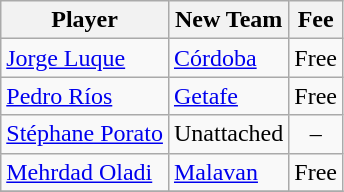<table class="wikitable">
<tr>
<th>Player</th>
<th>New Team</th>
<th>Fee</th>
</tr>
<tr>
<td> <a href='#'>Jorge Luque</a></td>
<td> <a href='#'>Córdoba</a></td>
<td>Free</td>
</tr>
<tr>
<td> <a href='#'>Pedro Ríos</a></td>
<td> <a href='#'>Getafe</a></td>
<td>Free</td>
</tr>
<tr>
<td> <a href='#'>Stéphane Porato</a></td>
<td>Unattached</td>
<td align="center">–</td>
</tr>
<tr>
<td> <a href='#'>Mehrdad Oladi</a></td>
<td> <a href='#'>Malavan</a></td>
<td>Free</td>
</tr>
<tr>
</tr>
</table>
